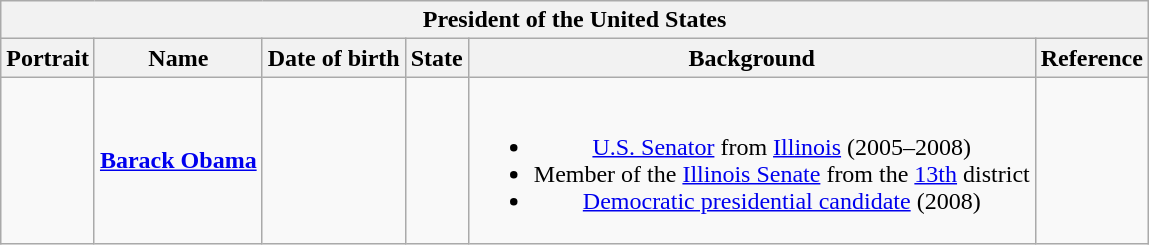<table class="wikitable collapsible" style="text-align:center;">
<tr>
<th colspan="6">President of the United States</th>
</tr>
<tr>
<th>Portrait</th>
<th>Name</th>
<th>Date of birth</th>
<th>State</th>
<th>Background</th>
<th>Reference</th>
</tr>
<tr>
<td></td>
<td><strong><a href='#'>Barack Obama</a></strong></td>
<td></td>
<td></td>
<td><br><ul><li><a href='#'>U.S. Senator</a> from <a href='#'>Illinois</a> (2005–2008)</li><li>Member of the <a href='#'>Illinois Senate</a> from the <a href='#'>13th</a> district</li><li><a href='#'>Democratic presidential candidate</a> (2008)</li></ul></td>
<td></td>
</tr>
</table>
